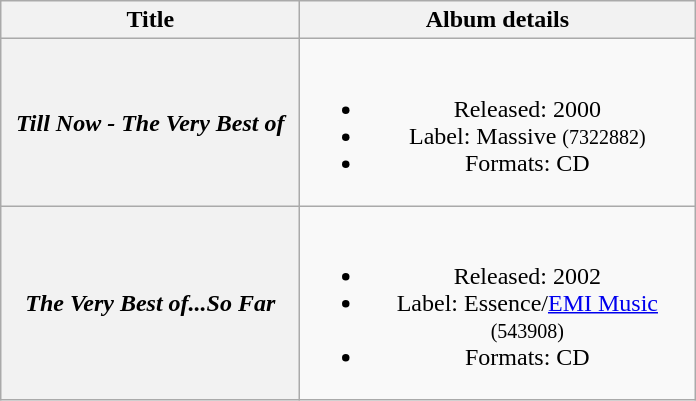<table class="wikitable plainrowheaders" style="text-align:center;">
<tr>
<th scope="col" rowspan="1" style="width:12em;">Title</th>
<th scope="col" rowspan="1" style="width:16em;">Album details</th>
</tr>
<tr>
<th scope="row"><em>Till Now - The Very Best of</em></th>
<td><br><ul><li>Released: 2000</li><li>Label: Massive <small>(7322882)</small></li><li>Formats: CD</li></ul></td>
</tr>
<tr>
<th scope="row"><em>The Very Best of...So Far</em></th>
<td><br><ul><li>Released: 2002</li><li>Label: Essence/<a href='#'>EMI Music</a> <small>(543908)</small></li><li>Formats: CD</li></ul></td>
</tr>
</table>
